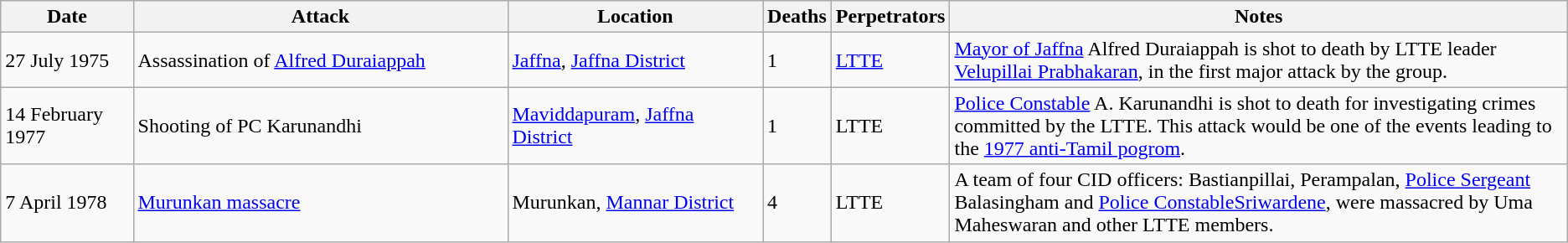<table class="wikitable plainrowheaders sortable" style="font-size:100%; text-align:left;">
<tr>
<th scope="col" width="100px">Date</th>
<th scope="col" width="300px">Attack</th>
<th scope=col width=200px>Location</th>
<th scope=col>Deaths</th>
<th scope=col>Perpetrators</th>
<th scope=col width=500px class=unsortable>Notes</th>
</tr>
<tr>
<td>27 July 1975</td>
<td>Assassination of <a href='#'>Alfred Duraiappah</a></td>
<td><a href='#'>Jaffna</a>, <a href='#'>Jaffna District</a></td>
<td>1</td>
<td><a href='#'>LTTE</a></td>
<td><a href='#'>Mayor of Jaffna</a> Alfred Duraiappah is shot to death by LTTE leader <a href='#'>Velupillai Prabhakaran</a>, in the first major attack by the group.</td>
</tr>
<tr>
<td>14 February 1977</td>
<td>Shooting of PC Karunandhi</td>
<td><a href='#'>Maviddapuram</a>, <a href='#'>Jaffna District</a></td>
<td>1</td>
<td>LTTE</td>
<td><a href='#'>Police Constable</a> A. Karunandhi is shot to death for investigating crimes committed by the LTTE. This attack would be one of the events leading to the <a href='#'>1977 anti-Tamil pogrom</a>.</td>
</tr>
<tr>
<td>7 April 1978</td>
<td><a href='#'>Murunkan massacre</a></td>
<td>Murunkan, <a href='#'>Mannar District</a></td>
<td>4</td>
<td>LTTE</td>
<td>A team of four CID officers: Bastianpillai, Perampalan, <a href='#'>Police Sergeant</a> Balasingham and <a href='#'>Police ConstableSriwardene</a>, were massacred by Uma Maheswaran and other LTTE members.</td>
</tr>
</table>
